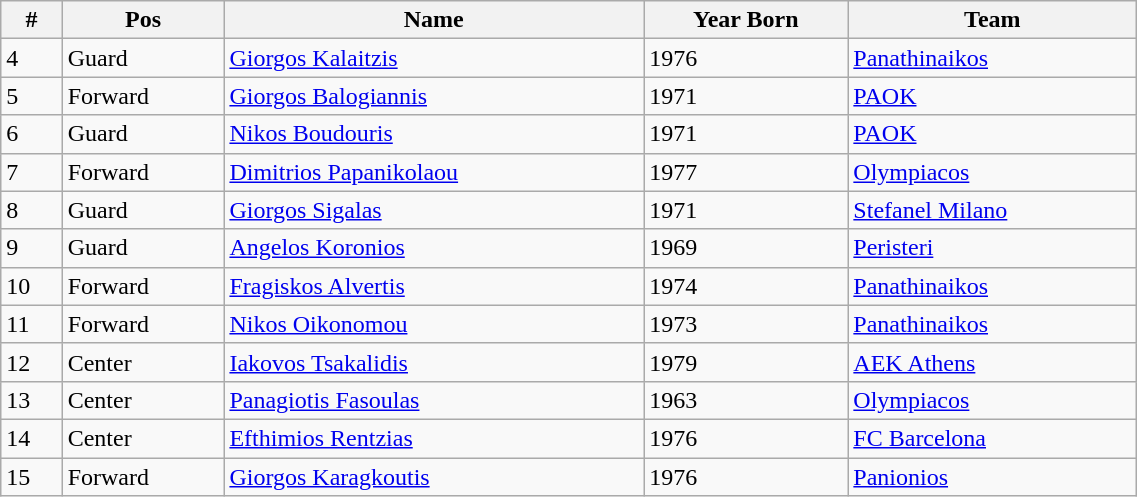<table class="wikitable" width=60%>
<tr>
<th>#</th>
<th>Pos</th>
<th>Name</th>
<th>Year Born</th>
<th>Team</th>
</tr>
<tr>
<td>4</td>
<td>Guard</td>
<td><a href='#'>Giorgos Kalaitzis</a></td>
<td>1976</td>
<td> <a href='#'>Panathinaikos</a></td>
</tr>
<tr>
<td>5</td>
<td>Forward</td>
<td><a href='#'>Giorgos Balogiannis</a></td>
<td>1971</td>
<td> <a href='#'>PAOK</a></td>
</tr>
<tr>
<td>6</td>
<td>Guard</td>
<td><a href='#'>Nikos Boudouris</a></td>
<td>1971</td>
<td> <a href='#'>PAOK</a></td>
</tr>
<tr>
<td>7</td>
<td>Forward</td>
<td><a href='#'>Dimitrios Papanikolaou</a></td>
<td>1977</td>
<td> <a href='#'>Olympiacos</a></td>
</tr>
<tr>
<td>8</td>
<td>Guard</td>
<td><a href='#'>Giorgos Sigalas</a></td>
<td>1971</td>
<td> <a href='#'>Stefanel Milano</a></td>
</tr>
<tr>
<td>9</td>
<td>Guard</td>
<td><a href='#'>Angelos Koronios</a></td>
<td>1969</td>
<td> <a href='#'>Peristeri</a></td>
</tr>
<tr>
<td>10</td>
<td>Forward</td>
<td><a href='#'>Fragiskos Alvertis</a></td>
<td>1974</td>
<td> <a href='#'>Panathinaikos</a></td>
</tr>
<tr>
<td>11</td>
<td>Forward</td>
<td><a href='#'>Nikos Oikonomou</a></td>
<td>1973</td>
<td> <a href='#'>Panathinaikos</a></td>
</tr>
<tr>
<td>12</td>
<td>Center</td>
<td><a href='#'>Iakovos Tsakalidis</a></td>
<td>1979</td>
<td> <a href='#'>AEK Athens</a></td>
</tr>
<tr>
<td>13</td>
<td>Center</td>
<td><a href='#'>Panagiotis Fasoulas</a></td>
<td>1963</td>
<td> <a href='#'>Olympiacos</a></td>
</tr>
<tr>
<td>14</td>
<td>Center</td>
<td><a href='#'>Efthimios Rentzias</a></td>
<td>1976</td>
<td> <a href='#'>FC Barcelona</a></td>
</tr>
<tr>
<td>15</td>
<td>Forward</td>
<td><a href='#'>Giorgos Karagkoutis</a></td>
<td>1976</td>
<td> <a href='#'>Panionios</a></td>
</tr>
</table>
